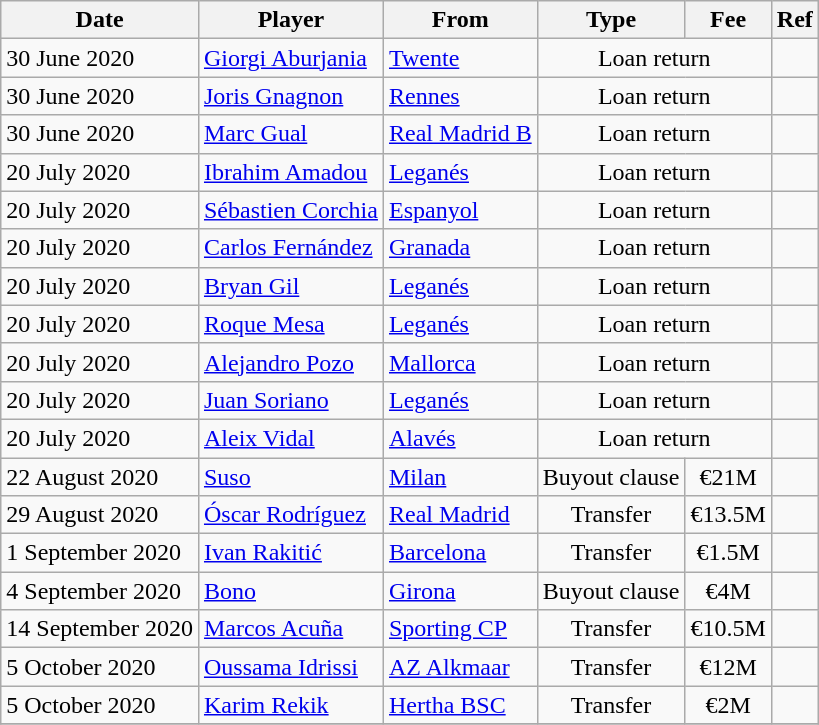<table class="wikitable">
<tr>
<th>Date</th>
<th>Player</th>
<th>From</th>
<th>Type</th>
<th>Fee</th>
<th>Ref</th>
</tr>
<tr>
<td>30 June 2020</td>
<td> <a href='#'>Giorgi Aburjania</a></td>
<td> <a href='#'>Twente</a></td>
<td align=center colspan=2>Loan return</td>
<td align=center></td>
</tr>
<tr>
<td>30 June 2020</td>
<td> <a href='#'>Joris Gnagnon</a></td>
<td> <a href='#'>Rennes</a></td>
<td align=center colspan=2>Loan return</td>
<td align=center></td>
</tr>
<tr>
<td>30 June 2020</td>
<td> <a href='#'>Marc Gual</a></td>
<td><a href='#'>Real Madrid B</a></td>
<td align=center colspan=2>Loan return</td>
<td align=center></td>
</tr>
<tr>
<td>20 July 2020</td>
<td> <a href='#'>Ibrahim Amadou</a></td>
<td><a href='#'>Leganés</a></td>
<td align=center colspan=2>Loan return</td>
<td align=center></td>
</tr>
<tr>
<td>20 July 2020</td>
<td> <a href='#'>Sébastien Corchia</a></td>
<td><a href='#'>Espanyol</a></td>
<td align=center colspan=2>Loan return</td>
<td align=center></td>
</tr>
<tr>
<td>20 July 2020</td>
<td> <a href='#'>Carlos Fernández</a></td>
<td><a href='#'>Granada</a></td>
<td align=center colspan=2>Loan return</td>
<td align=center></td>
</tr>
<tr>
<td>20 July 2020</td>
<td> <a href='#'>Bryan Gil</a></td>
<td><a href='#'>Leganés</a></td>
<td align=center colspan=2>Loan return</td>
<td align=center></td>
</tr>
<tr>
<td>20 July 2020</td>
<td> <a href='#'>Roque Mesa</a></td>
<td><a href='#'>Leganés</a></td>
<td align=center colspan=2>Loan return</td>
<td align=center></td>
</tr>
<tr>
<td>20 July 2020</td>
<td> <a href='#'>Alejandro Pozo</a></td>
<td><a href='#'>Mallorca</a></td>
<td align=center colspan=2>Loan return</td>
<td align=center></td>
</tr>
<tr>
<td>20 July 2020</td>
<td> <a href='#'>Juan Soriano</a></td>
<td><a href='#'>Leganés</a></td>
<td align=center colspan=2>Loan return</td>
<td align=center></td>
</tr>
<tr>
<td>20 July 2020</td>
<td> <a href='#'>Aleix Vidal</a></td>
<td><a href='#'>Alavés</a></td>
<td align=center colspan=2>Loan return</td>
<td align=center></td>
</tr>
<tr>
<td>22 August 2020</td>
<td> <a href='#'>Suso</a></td>
<td> <a href='#'>Milan</a></td>
<td align=center>Buyout clause</td>
<td align=center>€21M</td>
<td align=center></td>
</tr>
<tr>
<td>29 August 2020</td>
<td> <a href='#'>Óscar Rodríguez</a></td>
<td><a href='#'>Real Madrid</a></td>
<td align=center>Transfer</td>
<td align=center>€13.5M</td>
<td align=center></td>
</tr>
<tr>
<td>1 September 2020</td>
<td> <a href='#'>Ivan Rakitić</a></td>
<td><a href='#'>Barcelona</a></td>
<td align=center>Transfer</td>
<td align=center>€1.5M</td>
<td align=center></td>
</tr>
<tr>
<td>4 September 2020</td>
<td> <a href='#'>Bono</a></td>
<td><a href='#'>Girona</a></td>
<td align=center>Buyout clause</td>
<td align=center>€4M</td>
<td align=center></td>
</tr>
<tr>
<td>14 September 2020</td>
<td> <a href='#'>Marcos Acuña</a></td>
<td> <a href='#'>Sporting CP</a></td>
<td align=center>Transfer</td>
<td align=center>€10.5M</td>
<td align=center></td>
</tr>
<tr>
<td>5 October 2020</td>
<td> <a href='#'>Oussama Idrissi</a></td>
<td> <a href='#'>AZ Alkmaar</a></td>
<td align=center>Transfer</td>
<td align=center>€12M</td>
<td align=center></td>
</tr>
<tr>
<td>5 October 2020</td>
<td> <a href='#'>Karim Rekik</a></td>
<td> <a href='#'>Hertha BSC</a></td>
<td align=center>Transfer</td>
<td align=center>€2M</td>
<td align=center></td>
</tr>
<tr>
</tr>
</table>
